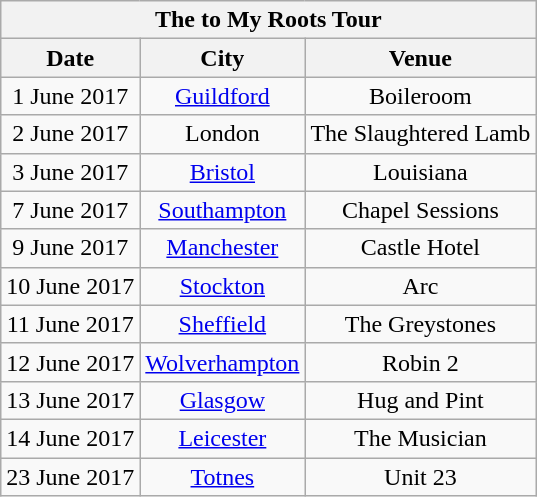<table class="wikitable" style="text-align:center;">
<tr>
<th colspan=4>The to My Roots Tour</th>
</tr>
<tr>
<th>Date</th>
<th>City</th>
<th>Venue</th>
</tr>
<tr>
<td>1 June 2017</td>
<td><a href='#'>Guildford</a></td>
<td>Boileroom</td>
</tr>
<tr>
<td>2 June 2017</td>
<td>London</td>
<td>The Slaughtered Lamb</td>
</tr>
<tr>
<td>3 June 2017</td>
<td><a href='#'>Bristol</a></td>
<td>Louisiana</td>
</tr>
<tr>
<td>7 June 2017</td>
<td><a href='#'>Southampton</a></td>
<td>Chapel Sessions</td>
</tr>
<tr>
<td>9 June 2017</td>
<td><a href='#'>Manchester</a></td>
<td>Castle Hotel</td>
</tr>
<tr>
<td>10 June 2017</td>
<td><a href='#'>Stockton</a></td>
<td>Arc</td>
</tr>
<tr>
<td>11 June 2017</td>
<td><a href='#'>Sheffield</a></td>
<td>The Greystones</td>
</tr>
<tr>
<td>12 June 2017</td>
<td><a href='#'>Wolverhampton</a></td>
<td>Robin 2</td>
</tr>
<tr>
<td>13 June 2017</td>
<td><a href='#'>Glasgow</a></td>
<td>Hug and Pint</td>
</tr>
<tr>
<td>14 June 2017</td>
<td><a href='#'>Leicester</a></td>
<td>The Musician</td>
</tr>
<tr>
<td>23 June 2017</td>
<td><a href='#'>Totnes</a></td>
<td>Unit 23</td>
</tr>
</table>
